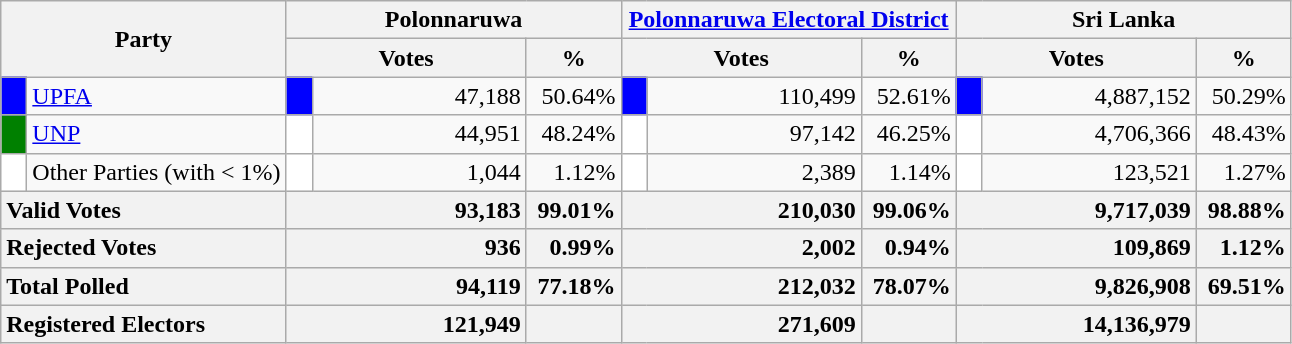<table class="wikitable">
<tr>
<th colspan="2" width="144px"rowspan="2">Party</th>
<th colspan="3" width="216px">Polonnaruwa</th>
<th colspan="3" width="216px"><a href='#'>Polonnaruwa Electoral District</a></th>
<th colspan="3" width="216px">Sri Lanka</th>
</tr>
<tr>
<th colspan="2" width="144px">Votes</th>
<th>%</th>
<th colspan="2" width="144px">Votes</th>
<th>%</th>
<th colspan="2" width="144px">Votes</th>
<th>%</th>
</tr>
<tr>
<td style="background-color:blue;" width="10px"></td>
<td style="text-align:left;"><a href='#'>UPFA</a></td>
<td style="background-color:blue;" width="10px"></td>
<td style="text-align:right;">47,188</td>
<td style="text-align:right;">50.64%</td>
<td style="background-color:blue;" width="10px"></td>
<td style="text-align:right;">110,499</td>
<td style="text-align:right;">52.61%</td>
<td style="background-color:blue;" width="10px"></td>
<td style="text-align:right;">4,887,152</td>
<td style="text-align:right;">50.29%</td>
</tr>
<tr>
<td style="background-color:green;" width="10px"></td>
<td style="text-align:left;"><a href='#'>UNP</a></td>
<td style="background-color:white;" width="10px"></td>
<td style="text-align:right;">44,951</td>
<td style="text-align:right;">48.24%</td>
<td style="background-color:white;" width="10px"></td>
<td style="text-align:right;">97,142</td>
<td style="text-align:right;">46.25%</td>
<td style="background-color:white;" width="10px"></td>
<td style="text-align:right;">4,706,366</td>
<td style="text-align:right;">48.43%</td>
</tr>
<tr>
<td style="background-color:white;" width="10px"></td>
<td style="text-align:left;">Other Parties (with < 1%)</td>
<td style="background-color:white;" width="10px"></td>
<td style="text-align:right;">1,044</td>
<td style="text-align:right;">1.12%</td>
<td style="background-color:white;" width="10px"></td>
<td style="text-align:right;">2,389</td>
<td style="text-align:right;">1.14%</td>
<td style="background-color:white;" width="10px"></td>
<td style="text-align:right;">123,521</td>
<td style="text-align:right;">1.27%</td>
</tr>
<tr>
<th colspan="2" width="144px"style="text-align:left;">Valid Votes</th>
<th style="text-align:right;"colspan="2" width="144px">93,183</th>
<th style="text-align:right;">99.01%</th>
<th style="text-align:right;"colspan="2" width="144px">210,030</th>
<th style="text-align:right;">99.06%</th>
<th style="text-align:right;"colspan="2" width="144px">9,717,039</th>
<th style="text-align:right;">98.88%</th>
</tr>
<tr>
<th colspan="2" width="144px"style="text-align:left;">Rejected Votes</th>
<th style="text-align:right;"colspan="2" width="144px">936</th>
<th style="text-align:right;">0.99%</th>
<th style="text-align:right;"colspan="2" width="144px">2,002</th>
<th style="text-align:right;">0.94%</th>
<th style="text-align:right;"colspan="2" width="144px">109,869</th>
<th style="text-align:right;">1.12%</th>
</tr>
<tr>
<th colspan="2" width="144px"style="text-align:left;">Total Polled</th>
<th style="text-align:right;"colspan="2" width="144px">94,119</th>
<th style="text-align:right;">77.18%</th>
<th style="text-align:right;"colspan="2" width="144px">212,032</th>
<th style="text-align:right;">78.07%</th>
<th style="text-align:right;"colspan="2" width="144px">9,826,908</th>
<th style="text-align:right;">69.51%</th>
</tr>
<tr>
<th colspan="2" width="144px"style="text-align:left;">Registered Electors</th>
<th style="text-align:right;"colspan="2" width="144px">121,949</th>
<th></th>
<th style="text-align:right;"colspan="2" width="144px">271,609</th>
<th></th>
<th style="text-align:right;"colspan="2" width="144px">14,136,979</th>
<th></th>
</tr>
</table>
